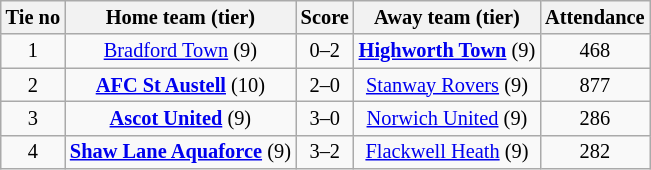<table class="wikitable" style="text-align: center; font-size:85%">
<tr>
<th>Tie no</th>
<th>Home team (tier)</th>
<th>Score</th>
<th>Away team (tier)</th>
<th>Attendance</th>
</tr>
<tr>
<td>1</td>
<td><a href='#'>Bradford Town</a> (9)</td>
<td>0–2</td>
<td><strong><a href='#'>Highworth Town</a></strong> (9)</td>
<td>468</td>
</tr>
<tr>
<td>2</td>
<td><strong><a href='#'>AFC St Austell</a></strong> (10)</td>
<td>2–0</td>
<td><a href='#'>Stanway Rovers</a> (9)</td>
<td>877</td>
</tr>
<tr>
<td>3</td>
<td><strong><a href='#'>Ascot United</a></strong> (9)</td>
<td>3–0</td>
<td><a href='#'>Norwich United</a> (9)</td>
<td>286</td>
</tr>
<tr>
<td>4</td>
<td><strong><a href='#'>Shaw Lane Aquaforce</a></strong> (9)</td>
<td>3–2</td>
<td><a href='#'>Flackwell Heath</a> (9)</td>
<td>282</td>
</tr>
</table>
